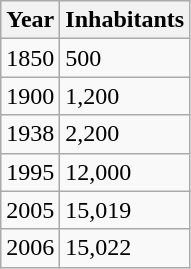<table class=wikitable>
<tr>
<th>Year</th>
<th>Inhabitants</th>
</tr>
<tr>
<td>1850</td>
<td>500</td>
</tr>
<tr>
<td>1900</td>
<td>1,200</td>
</tr>
<tr>
<td>1938</td>
<td>2,200</td>
</tr>
<tr>
<td>1995</td>
<td>12,000</td>
</tr>
<tr>
<td>2005</td>
<td>15,019</td>
</tr>
<tr>
<td>2006</td>
<td>15,022</td>
</tr>
</table>
